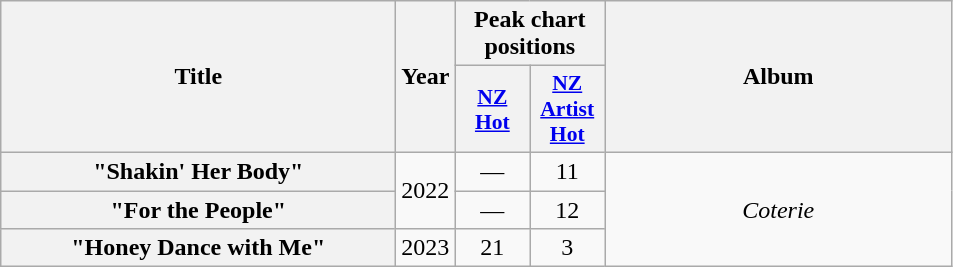<table class="wikitable plainrowheaders" style="text-align:center;">
<tr>
<th scope="col" rowspan="2" style="width:16em;">Title</th>
<th scope="col" rowspan="2" style="width:1em;">Year</th>
<th scope="col" colspan="2">Peak chart positions</th>
<th scope="col" rowspan="2" style="width:14em;">Album</th>
</tr>
<tr>
<th scope="col" style="width:3em;font-size:90%;"><a href='#'>NZ<br>Hot</a><br></th>
<th scope="col" style="width:3em;font-size:90%;"><a href='#'>NZ<br>Artist<br>Hot</a><br></th>
</tr>
<tr>
<th scope="row">"Shakin' Her Body"</th>
<td rowspan="2">2022</td>
<td>—</td>
<td>11</td>
<td rowspan="3"><em>Coterie</em></td>
</tr>
<tr>
<th scope="row">"For the People"</th>
<td>—</td>
<td>12</td>
</tr>
<tr>
<th scope="row">"Honey Dance with Me"</th>
<td>2023</td>
<td>21</td>
<td>3</td>
</tr>
</table>
